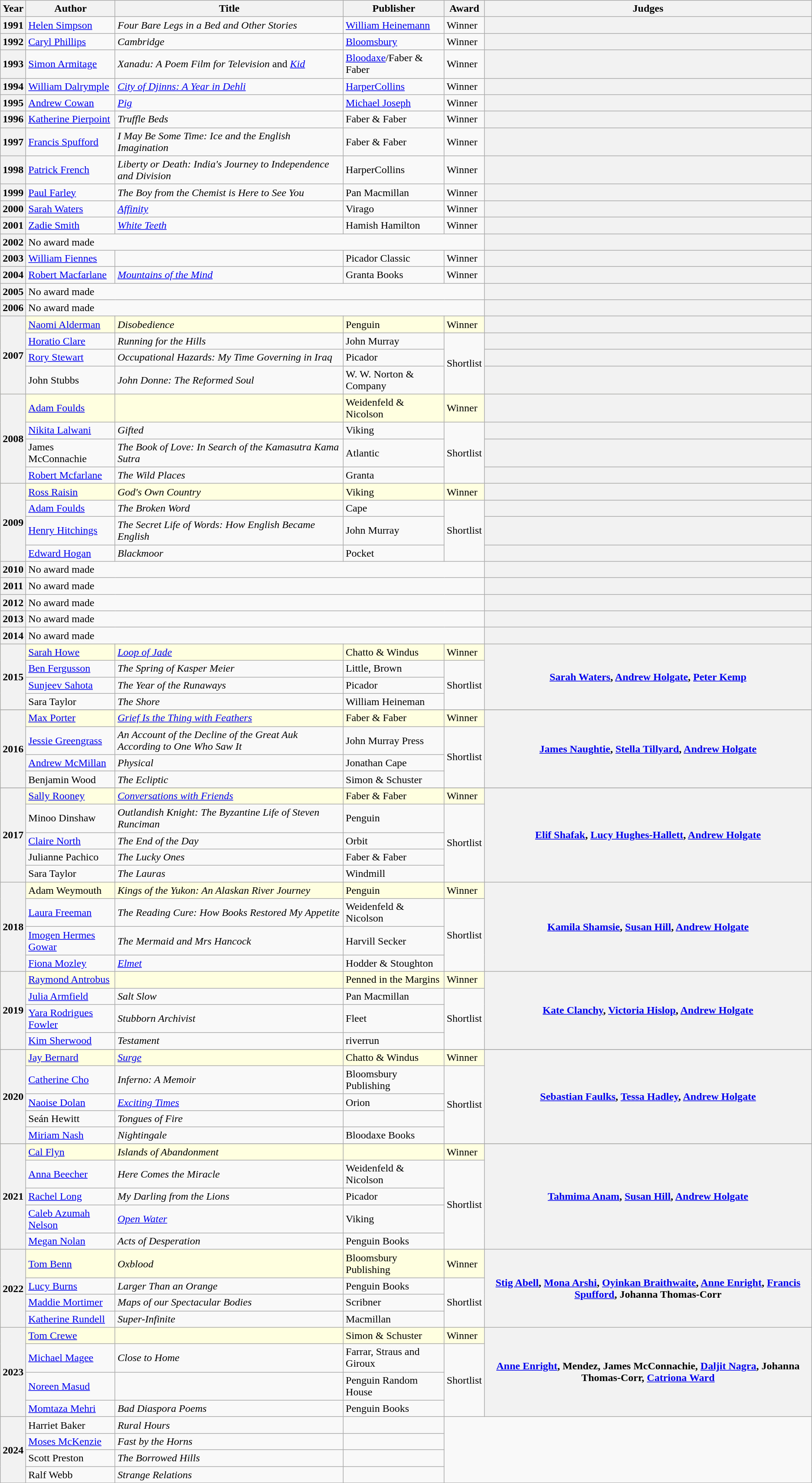<table class="wikitable sortable">
<tr>
<th><strong>Year</strong></th>
<th><strong>Author</strong></th>
<th>Title</th>
<th>Publisher</th>
<th>Award</th>
<th>Judges</th>
</tr>
<tr>
<th>1991</th>
<td><a href='#'>Helen Simpson</a></td>
<td><em>Four Bare Legs in a Bed and Other Stories</em></td>
<td><a href='#'>William Heinemann</a></td>
<td>Winner</td>
<th></th>
</tr>
<tr>
<th>1992</th>
<td><a href='#'>Caryl Phillips</a></td>
<td><em>Cambridge</em></td>
<td><a href='#'>Bloomsbury</a></td>
<td>Winner</td>
<th></th>
</tr>
<tr>
<th>1993</th>
<td><a href='#'>Simon Armitage</a></td>
<td><em>Xanadu: A Poem Film for Television</em> and <em><a href='#'>Kid</a></em></td>
<td><a href='#'>Bloodaxe</a>/Faber & Faber</td>
<td>Winner</td>
<th></th>
</tr>
<tr>
<th>1994</th>
<td><a href='#'>William Dalrymple</a></td>
<td><em><a href='#'>City of Djinns: A Year in Dehli</a></em></td>
<td><a href='#'>HarperCollins</a></td>
<td>Winner</td>
<th></th>
</tr>
<tr>
<th>1995</th>
<td><a href='#'>Andrew Cowan</a></td>
<td><em><a href='#'>Pig</a></em></td>
<td><a href='#'>Michael Joseph</a></td>
<td>Winner</td>
<th></th>
</tr>
<tr>
<th>1996</th>
<td><a href='#'>Katherine Pierpoint</a></td>
<td><em>Truffle Beds</em></td>
<td>Faber & Faber</td>
<td>Winner</td>
<th></th>
</tr>
<tr>
<th>1997</th>
<td><a href='#'>Francis Spufford</a></td>
<td><em>I May Be Some Time: Ice and the English Imagination</em></td>
<td>Faber & Faber</td>
<td>Winner</td>
<th></th>
</tr>
<tr>
<th>1998</th>
<td><a href='#'>Patrick French</a></td>
<td><em>Liberty or Death: India's Journey to Independence and Division</em></td>
<td>HarperCollins</td>
<td>Winner</td>
<th></th>
</tr>
<tr>
<th>1999</th>
<td><a href='#'>Paul Farley</a></td>
<td><em>The Boy from the Chemist is Here to See You</em></td>
<td>Pan Macmillan</td>
<td>Winner</td>
<th></th>
</tr>
<tr>
<th>2000</th>
<td><a href='#'>Sarah Waters</a></td>
<td><em><a href='#'>Affinity</a></em></td>
<td>Virago</td>
<td>Winner</td>
<th></th>
</tr>
<tr>
<th>2001</th>
<td><a href='#'>Zadie Smith</a></td>
<td><em><a href='#'>White Teeth</a></em></td>
<td>Hamish Hamilton</td>
<td>Winner</td>
<th></th>
</tr>
<tr>
<th>2002</th>
<td colspan="4">No award made</td>
<th></th>
</tr>
<tr>
<th>2003</th>
<td><a href='#'>William Fiennes</a></td>
<td></td>
<td>Picador Classic</td>
<td>Winner</td>
<th></th>
</tr>
<tr>
<th>2004</th>
<td><a href='#'>Robert Macfarlane</a></td>
<td><em><a href='#'>Mountains of the Mind</a></em></td>
<td>Granta Books</td>
<td>Winner</td>
<th></th>
</tr>
<tr>
<th>2005</th>
<td colspan="4">No award made</td>
<th></th>
</tr>
<tr>
<th>2006</th>
<td colspan="4">No award made</td>
<th></th>
</tr>
<tr style="background:lightyellow">
<th rowspan="4">2007</th>
<td><a href='#'>Naomi Alderman</a></td>
<td><em>Disobedience</em></td>
<td>Penguin</td>
<td>Winner</td>
<th></th>
</tr>
<tr>
<td><a href='#'>Horatio Clare</a></td>
<td><em>Running for the Hills</em></td>
<td>John Murray</td>
<td rowspan="3">Shortlist</td>
<th></th>
</tr>
<tr>
<td><a href='#'>Rory Stewart</a></td>
<td><em>Occupational Hazards: My Time Governing in Iraq</em></td>
<td>Picador</td>
<th></th>
</tr>
<tr>
<td>John Stubbs</td>
<td><em>John Donne: The Reformed Soul</em></td>
<td>W. W. Norton & Company</td>
<th></th>
</tr>
<tr style="background:lightyellow">
<th rowspan="4">2008</th>
<td><a href='#'>Adam Foulds</a></td>
<td></td>
<td>Weidenfeld & Nicolson</td>
<td>Winner</td>
<th></th>
</tr>
<tr>
<td><a href='#'>Nikita Lalwani</a></td>
<td><em>Gifted</em></td>
<td>Viking</td>
<td rowspan="3">Shortlist</td>
<th></th>
</tr>
<tr>
<td>James McConnachie</td>
<td><em>The Book of Love: In Search of the Kamasutra Kama Sutra</em></td>
<td>Atlantic</td>
<th></th>
</tr>
<tr>
<td><a href='#'>Robert Mcfarlane</a></td>
<td><em>The Wild Places</em></td>
<td>Granta</td>
<th></th>
</tr>
<tr style="background:lightyellow">
<th rowspan="4">2009</th>
<td><a href='#'>Ross Raisin</a></td>
<td><em>God's Own Country</em></td>
<td>Viking</td>
<td>Winner</td>
<th></th>
</tr>
<tr>
<td><a href='#'>Adam Foulds</a></td>
<td><em>The Broken Word</em></td>
<td>Cape</td>
<td rowspan="3">Shortlist</td>
<th></th>
</tr>
<tr>
<td><a href='#'>Henry Hitchings</a></td>
<td><em>The Secret Life of Words: How English Became English</em></td>
<td>John Murray</td>
<th></th>
</tr>
<tr>
<td><a href='#'>Edward Hogan</a></td>
<td><em>Blackmoor</em></td>
<td>Pocket</td>
<th></th>
</tr>
<tr>
<th>2010</th>
<td colspan="4">No award made</td>
<th></th>
</tr>
<tr>
<th>2011</th>
<td colspan="4">No award made</td>
<th></th>
</tr>
<tr>
<th>2012</th>
<td colspan="4">No award made</td>
<th></th>
</tr>
<tr>
<th>2013</th>
<td colspan="4">No award made</td>
<th></th>
</tr>
<tr>
<th>2014</th>
<td colspan="4">No award made</td>
<th></th>
</tr>
<tr style="background:lightyellow">
<th rowspan="4">2015</th>
<td><a href='#'>Sarah Howe</a></td>
<td><em><a href='#'>Loop of Jade</a></em></td>
<td>Chatto & Windus</td>
<td>Winner</td>
<th rowspan="4"><a href='#'>Sarah Waters</a>, <a href='#'>Andrew Holgate</a>, <a href='#'>Peter Kemp</a></th>
</tr>
<tr>
<td><a href='#'>Ben Fergusson</a></td>
<td><em>The Spring of Kasper Meier</em></td>
<td>Little, Brown</td>
<td rowspan="3">Shortlist</td>
</tr>
<tr>
<td><a href='#'>Sunjeev Sahota</a></td>
<td><em>The Year of the Runaways</em></td>
<td>Picador</td>
</tr>
<tr>
<td>Sara Taylor</td>
<td><em>The Shore</em></td>
<td>William Heineman</td>
</tr>
<tr>
</tr>
<tr style="background:lightyellow">
<th rowspan="4">2016</th>
<td><a href='#'>Max Porter</a></td>
<td><em><a href='#'>Grief Is the Thing with Feathers</a></em></td>
<td>Faber & Faber</td>
<td>Winner</td>
<th rowspan="4"><a href='#'>James Naughtie</a>, <a href='#'>Stella Tillyard</a>, <a href='#'>Andrew Holgate</a></th>
</tr>
<tr>
<td><a href='#'>Jessie Greengrass</a></td>
<td><em>An Account of the Decline of the Great Auk According to One Who Saw It</em></td>
<td>John Murray Press</td>
<td rowspan="3">Shortlist</td>
</tr>
<tr>
<td><a href='#'>Andrew McMillan</a></td>
<td><em>Physical</em></td>
<td>Jonathan Cape</td>
</tr>
<tr>
<td>Benjamin Wood</td>
<td><em>The Ecliptic</em></td>
<td>Simon & Schuster</td>
</tr>
<tr>
</tr>
<tr style="background:lightyellow">
<th rowspan="5">2017</th>
<td><a href='#'>Sally Rooney</a></td>
<td><em><a href='#'>Conversations with Friends</a></em></td>
<td>Faber & Faber</td>
<td>Winner</td>
<th rowspan="5"><a href='#'>Elif Shafak</a>, <a href='#'>Lucy Hughes-Hallett</a>, <a href='#'>Andrew Holgate</a></th>
</tr>
<tr>
<td>Minoo Dinshaw</td>
<td><em>Outlandish Knight: The Byzantine Life of Steven Runciman</em></td>
<td>Penguin</td>
<td rowspan="4">Shortlist</td>
</tr>
<tr>
<td><a href='#'>Claire North</a></td>
<td><em>The End of the Day</em></td>
<td>Orbit</td>
</tr>
<tr>
<td>Julianne Pachico</td>
<td><em>The Lucky Ones</em></td>
<td>Faber & Faber</td>
</tr>
<tr>
<td>Sara Taylor</td>
<td><em>The Lauras</em></td>
<td>Windmill</td>
</tr>
<tr style="background:lightyellow">
<th rowspan="4">2018</th>
<td>Adam Weymouth</td>
<td><em>Kings of the Yukon: An Alaskan River Journey</em></td>
<td>Penguin</td>
<td>Winner</td>
<th rowspan="4"><a href='#'>Kamila Shamsie</a>, <a href='#'>Susan Hill</a>, <a href='#'>Andrew Holgate</a></th>
</tr>
<tr>
<td><a href='#'>Laura Freeman</a></td>
<td><em>The Reading Cure: How Books Restored My Appetite</em></td>
<td>Weidenfeld & Nicolson</td>
<td rowspan="3">Shortlist</td>
</tr>
<tr>
<td><a href='#'>Imogen Hermes Gowar</a></td>
<td><em>The Mermaid and Mrs Hancock</em></td>
<td>Harvill Secker</td>
</tr>
<tr>
<td><a href='#'>Fiona Mozley</a></td>
<td><em><a href='#'>Elmet</a></em></td>
<td>Hodder & Stoughton</td>
</tr>
<tr style="background:lightyellow">
<th rowspan="4">2019</th>
<td><a href='#'>Raymond Antrobus</a></td>
<td></td>
<td>Penned in the Margins</td>
<td>Winner</td>
<th rowspan="4"><a href='#'>Kate Clanchy</a>, <a href='#'>Victoria Hislop</a>, <a href='#'>Andrew Holgate</a></th>
</tr>
<tr>
<td><a href='#'>Julia Armfield</a></td>
<td><em>Salt Slow</em></td>
<td>Pan Macmillan</td>
<td rowspan="3">Shortlist</td>
</tr>
<tr>
<td><a href='#'>Yara Rodrigues Fowler</a></td>
<td><em>Stubborn Archivist</em></td>
<td>Fleet</td>
</tr>
<tr>
<td><a href='#'>Kim Sherwood</a></td>
<td><em>Testament</em></td>
<td>riverrun</td>
</tr>
<tr>
</tr>
<tr style="background:lightyellow">
<th rowspan="5">2020</th>
<td><a href='#'>Jay Bernard</a></td>
<td><em><a href='#'>Surge</a></em></td>
<td>Chatto & Windus</td>
<td>Winner</td>
<th rowspan="5"><a href='#'>Sebastian Faulks</a>, <a href='#'>Tessa Hadley</a>, <a href='#'>Andrew Holgate</a></th>
</tr>
<tr>
<td><a href='#'>Catherine Cho</a></td>
<td><em>Inferno: A Memoir</em></td>
<td>Bloomsbury Publishing</td>
<td rowspan="4">Shortlist</td>
</tr>
<tr>
<td><a href='#'>Naoise Dolan</a></td>
<td><em><a href='#'>Exciting Times</a></em></td>
<td>Orion</td>
</tr>
<tr>
<td>Seán Hewitt</td>
<td><em>Tongues of Fire</em></td>
<td></td>
</tr>
<tr>
<td><a href='#'>Miriam Nash</a></td>
<td><em>Nightingale</em></td>
<td>Bloodaxe Books</td>
</tr>
<tr>
</tr>
<tr style="background:lightyellow">
<th rowspan="5">2021</th>
<td><a href='#'>Cal Flyn</a></td>
<td><em>Islands of Abandonment</em></td>
<td></td>
<td>Winner</td>
<th rowspan="5"><a href='#'>Tahmima Anam</a>, <a href='#'>Susan Hill</a>, <a href='#'>Andrew Holgate</a></th>
</tr>
<tr>
<td><a href='#'>Anna Beecher</a></td>
<td><em>Here Comes the Miracle</em></td>
<td>Weidenfeld & Nicolson</td>
<td rowspan="4">Shortlist</td>
</tr>
<tr>
<td><a href='#'>Rachel Long</a></td>
<td><em>My Darling from the Lions</em></td>
<td>Picador</td>
</tr>
<tr>
<td><a href='#'>Caleb Azumah Nelson</a></td>
<td><em><a href='#'>Open Water</a></em></td>
<td>Viking</td>
</tr>
<tr>
<td><a href='#'>Megan Nolan</a></td>
<td><em>Acts of Desperation</em></td>
<td>Penguin Books</td>
</tr>
<tr style="background:lightyellow">
<th rowspan="4">2022</th>
<td><a href='#'>Tom Benn</a></td>
<td><em>Oxblood</em></td>
<td>Bloomsbury Publishing</td>
<td Winner>Winner</td>
<th rowspan="4"><a href='#'>Stig Abell</a>, <a href='#'>Mona Arshi</a>, <a href='#'>Oyinkan Braithwaite</a>, <a href='#'>Anne Enright</a>, <a href='#'>Francis Spufford</a>, Johanna Thomas-Corr</th>
</tr>
<tr>
<td><a href='#'>Lucy Burns</a></td>
<td><em>Larger Than an Orange</em></td>
<td>Penguin Books</td>
<td rowspan="3">Shortlist</td>
</tr>
<tr>
<td><a href='#'>Maddie Mortimer</a></td>
<td><em>Maps of our Spectacular Bodies</em></td>
<td>Scribner</td>
</tr>
<tr>
<td><a href='#'>Katherine Rundell</a></td>
<td><em>Super-Infinite</em></td>
<td>Macmillan</td>
</tr>
<tr style="background:lightyellow">
<th rowspan="4">2023</th>
<td><a href='#'>Tom Crewe</a></td>
<td></td>
<td>Simon & Schuster</td>
<td>Winner</td>
<th rowspan="4"><a href='#'>Anne Enright</a>, Mendez, James McConnachie, <a href='#'>Daljit Nagra</a>, Johanna Thomas-Corr, <a href='#'>Catriona Ward</a></th>
</tr>
<tr>
<td><a href='#'>Michael Magee</a></td>
<td><em>Close to Home</em></td>
<td>Farrar, Straus and Giroux</td>
<td rowspan="3">Shortlist</td>
</tr>
<tr>
<td><a href='#'>Noreen Masud</a></td>
<td></td>
<td>Penguin Random House</td>
</tr>
<tr>
<td><a href='#'>Momtaza Mehri</a></td>
<td><em>Bad Diaspora Poems</em></td>
<td>Penguin Books</td>
</tr>
<tr>
<th rowspan="4">2024</th>
<td>Harriet Baker</td>
<td><em>Rural Hours</em></td>
<td></td>
</tr>
<tr>
<td><a href='#'>Moses McKenzie</a></td>
<td><em>Fast by the Horns</em></td>
<td></td>
</tr>
<tr>
<td>Scott Preston</td>
<td><em>The Borrowed Hills</em></td>
<td></td>
</tr>
<tr>
<td>Ralf Webb</td>
<td><em>Strange Relations</em></td>
<td></td>
</tr>
<tr>
</tr>
</table>
